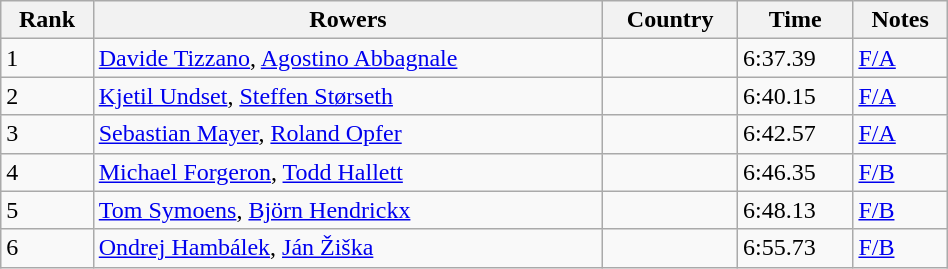<table class="wikitable" width=50%>
<tr>
<th>Rank</th>
<th>Rowers</th>
<th>Country</th>
<th>Time</th>
<th>Notes</th>
</tr>
<tr>
<td>1</td>
<td><a href='#'>Davide Tizzano</a>, <a href='#'>Agostino Abbagnale</a></td>
<td></td>
<td>6:37.39</td>
<td><a href='#'>F/A</a></td>
</tr>
<tr>
<td>2</td>
<td><a href='#'>Kjetil Undset</a>, <a href='#'>Steffen Størseth</a></td>
<td></td>
<td>6:40.15</td>
<td><a href='#'>F/A</a></td>
</tr>
<tr>
<td>3</td>
<td><a href='#'>Sebastian Mayer</a>, <a href='#'>Roland Opfer</a></td>
<td></td>
<td>6:42.57</td>
<td><a href='#'>F/A</a></td>
</tr>
<tr>
<td>4</td>
<td><a href='#'>Michael Forgeron</a>, <a href='#'>Todd Hallett</a></td>
<td></td>
<td>6:46.35</td>
<td><a href='#'>F/B</a></td>
</tr>
<tr>
<td>5</td>
<td><a href='#'>Tom Symoens</a>, <a href='#'>Björn Hendrickx</a></td>
<td></td>
<td>6:48.13</td>
<td><a href='#'>F/B</a></td>
</tr>
<tr>
<td>6</td>
<td><a href='#'>Ondrej Hambálek</a>, <a href='#'>Ján Žiška</a></td>
<td></td>
<td>6:55.73</td>
<td><a href='#'>F/B</a></td>
</tr>
</table>
